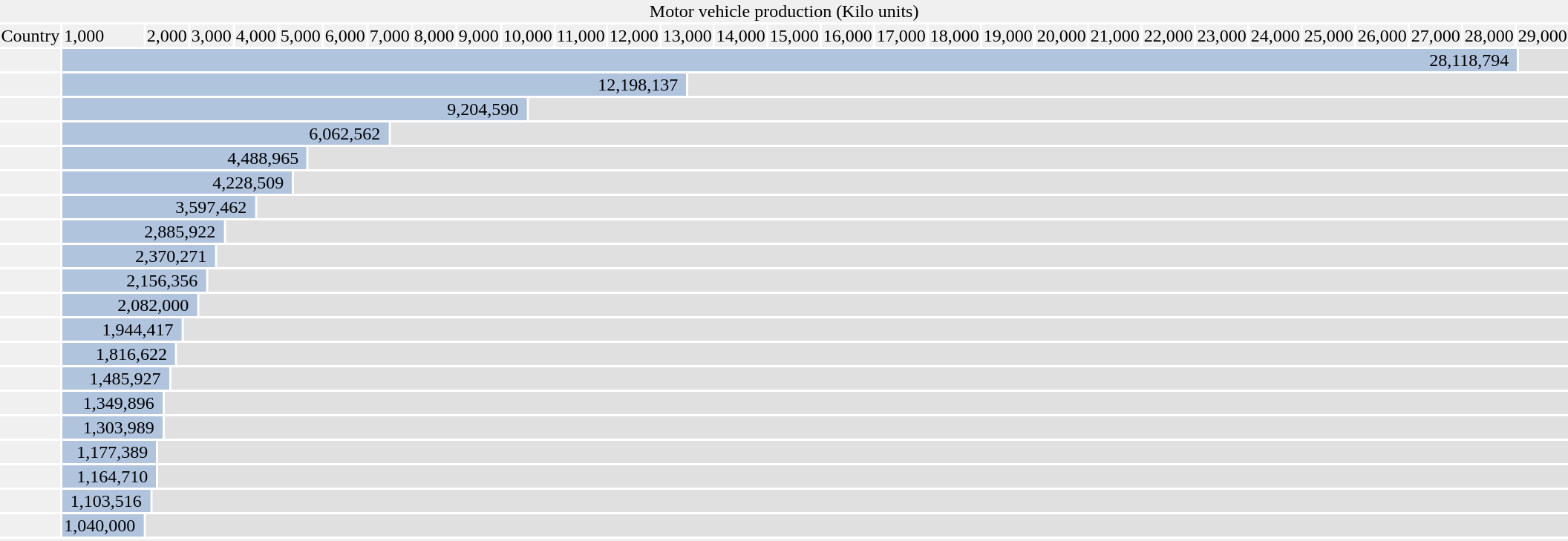<table class="toccolours nowraplinks" style="table-layout:fixed">
<tr>
<td style="padding:0"><div><br><table style="margin:0; table-layout:fixed;">
<tr style="background:#F0F0F0">
<td style="text-align:center;" colspan="291">Motor vehicle production (Kilo units)</td>
</tr>
<tr style="background:#F0F0F0">
<td width="15%" colspan="1">Country</td>
<td width="4.54%" colspan="10">1,000</td>
<td width="4.54%" colspan="10">2,000</td>
<td width="4.54%" colspan="10">3,000</td>
<td width="4.54%" colspan="10">4,000</td>
<td width="4.54%" colspan="10">5,000</td>
<td width="4.54%" colspan="10">6,000</td>
<td width="4.54%" colspan="10">7,000</td>
<td width="4.54%" colspan="10">8,000</td>
<td width="4.54%" colspan="10">9,000</td>
<td width="4.54%" colspan="10">10,000</td>
<td width="4.54%" colspan="10">11,000</td>
<td width="4.54%" colspan="10">12,000</td>
<td width="4.54%" colspan="10">13,000</td>
<td width="4.54%" colspan="10">14,000</td>
<td width="4.54%" colspan="10">15,000</td>
<td width="4.54%" colspan="10">16,000</td>
<td width="4.54%" colspan="10">17,000</td>
<td width="4.54%" colspan="10">18,000</td>
<td width="4.54%" colspan="10">19,000</td>
<td width="4.54%" colspan="10">20,000</td>
<td width="4.54%" colspan="10">21,000</td>
<td width="4.54%" colspan="10">22,000</td>
<td width="4.54%" colspan="10">23,000</td>
<td width="4.54%" colspan="10">24,000</td>
<td width="4.54%" colspan="10">25,000</td>
<td width="4.54%" colspan="10">26,000</td>
<td width="4.54%" colspan="10">27,000</td>
<td width="4.54%" colspan="10">28,000</td>
<td width="4.54%" colspan="10">29,000</td>
</tr>
<tr style="background-color:#E0E0E0;">
<td colspan=1 style="text-align:left;background-color:#F0F0F0;"></td>
<td colspan="281" style="text-align:right; background-color:#B0C4DE; padding-right:1ex">28,118,794</td>
<td colspan="9"></td>
</tr>
<tr style="background-color:#E0E0E0;">
<td colspan=1 style="text-align:left;background-color:#F0F0F0;"></td>
<td colspan="122" style="text-align:right; background-color:#B0C4DE; padding-right:1ex">12,198,137</td>
<td colspan="168"></td>
</tr>
<tr style="background-color:#E0E0E0;">
<td colspan=1 style="text-align:left;background-color:#F0F0F0;"></td>
<td colspan="92" style="text-align:right; background-color:#B0C4DE; padding-right:1ex">9,204,590</td>
<td colspan="198"></td>
</tr>
<tr style="background-color:#E0E0E0;">
<td colspan=1 style="text-align:left;background-color:#F0F0F0;"></td>
<td colspan="61" style="text-align:right; background-color:#B0C4DE; padding-right:1ex">6,062,562</td>
<td colspan="229"></td>
</tr>
<tr style="background-color:#E0E0E0;">
<td colspan=1 style="text-align:left;background-color:#F0F0F0;"></td>
<td colspan="45" style="text-align:right; background-color:#B0C4DE; padding-right:1ex">4,488,965</td>
<td colspan="245"></td>
</tr>
<tr style="background-color:#E0E0E0;">
<td colspan=1 style="text-align:left;background-color:#F0F0F0;"></td>
<td colspan="43" style="text-align:right; background-color:#B0C4DE; padding-right:1ex">4,228,509</td>
<td colspan="247"></td>
</tr>
<tr style="background-color:#E0E0E0;">
<td colspan=1 style="text-align:left;background-color:#F0F0F0;"></td>
<td colspan="36" style="text-align:right; background-color:#B0C4DE; padding-right:1ex">3,597,462</td>
<td colspan="254"></td>
</tr>
<tr style="background-color:#E0E0E0;">
<td colspan=1 style="text-align:left;background-color:#F0F0F0;"></td>
<td colspan="29" style="text-align:right; background-color:#B0C4DE; padding-right:1ex">2,885,922</td>
<td colspan="261"></td>
</tr>
<tr style="background-color:#E0E0E0;">
<td colspan=1 style="text-align:left;background-color:#F0F0F0;"></td>
<td colspan="24" style="text-align:right; background-color:#B0C4DE; padding-right:1ex">2,370,271</td>
<td colspan="266"></td>
</tr>
<tr style="background-color:#E0E0E0;">
<td colspan=1 style="text-align:left;background-color:#F0F0F0;"></td>
<td colspan="22" style="text-align:right; background-color:#B0C4DE; padding-right:1ex">2,156,356</td>
<td colspan="268"></td>
</tr>
<tr style="background-color:#E0E0E0;">
<td colspan=1 style="text-align:left;background-color:#F0F0F0;"></td>
<td colspan="21" style="text-align:right; background-color:#B0C4DE; padding-right:1ex">2,082,000</td>
<td colspan="269"></td>
</tr>
<tr style="background-color:#E0E0E0;">
<td colspan=1 style="text-align:left;background-color:#F0F0F0;"></td>
<td colspan="19" style="text-align:right; background-color:#B0C4DE; padding-right:1ex">1,944,417</td>
<td colspan="271"></td>
</tr>
<tr style="background-color:#E0E0E0;">
<td colspan=1 style="text-align:left;background-color:#F0F0F0;"></td>
<td colspan="18" style="text-align:right; background-color:#B0C4DE; padding-right:1ex">1,816,622</td>
<td colspan="272"></td>
</tr>
<tr style="background-color:#E0E0E0;">
<td colspan=1 style="text-align:left;background-color:#F0F0F0;"></td>
<td colspan="15" style="text-align:right; background-color:#B0C4DE; padding-right:1ex">1,485,927</td>
<td colspan="275"></td>
</tr>
<tr style="background-color:#E0E0E0;">
<td colspan=1 style="text-align:left;background-color:#F0F0F0;"></td>
<td colspan="13" style="text-align:right; background-color:#B0C4DE; padding-right:1ex">1,349,896</td>
<td colspan="277"></td>
</tr>
<tr style="background-color:#E0E0E0;">
<td colspan=1 style="text-align:left;background-color:#F0F0F0;"></td>
<td colspan="13" style="text-align:right; background-color:#B0C4DE; padding-right:1ex">1,303,989</td>
<td colspan="277"></td>
</tr>
<tr style="background-color:#E0E0E0;">
<td colspan=1 style="text-align:left;background-color:#F0F0F0;"></td>
<td colspan="12" style="text-align:right; background-color:#B0C4DE; padding-right:1ex">1,177,389</td>
<td colspan="278"></td>
</tr>
<tr style="background-color:#E0E0E0;">
<td colspan=1 style="text-align:left;background-color:#F0F0F0;"></td>
<td colspan="12" style="text-align:right; background-color:#B0C4DE; padding-right:1ex">1,164,710</td>
<td colspan="278"></td>
</tr>
<tr style="background-color:#E0E0E0;">
<td colspan=1 style="text-align:left;background-color:#F0F0F0;"></td>
<td colspan="11" style="text-align:right; background-color:#B0C4DE; padding-right:1ex">1,103,516</td>
<td colspan="279"></td>
</tr>
<tr style="background-color:#E0E0E0;">
<td colspan=1 style="text-align:left;background-color:#F0F0F0;"></td>
<td colspan="10" style="text-align:right; background-color:#B0C4DE; padding-right:1ex">1,040,000</td>
<td colspan="280"></td>
</tr>
<tr style="background:#F0F0F0">
<td colspan="300" style="text-align:center;"></td>
</tr>
</table>
</div></td>
</tr>
</table>
